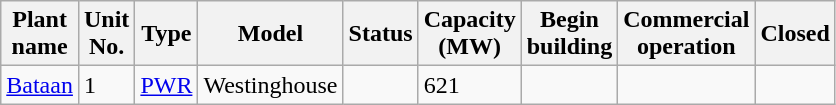<table class="wikitable sortable mw-datatable">
<tr>
<th>Plant<br>name</th>
<th>Unit<br>No.</th>
<th>Type</th>
<th>Model</th>
<th>Status</th>
<th>Capacity<br>(MW)</th>
<th>Begin<br>building</th>
<th>Commercial<br>operation</th>
<th>Closed</th>
</tr>
<tr>
<td><a href='#'>Bataan</a></td>
<td>1</td>
<td><a href='#'>PWR</a></td>
<td>Westinghouse</td>
<td></td>
<td>621</td>
<td></td>
<td></td>
<td></td>
</tr>
</table>
